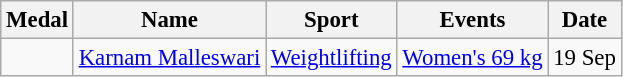<table class="wikitable sortable" style="font-size:95%">
<tr>
<th>Medal</th>
<th>Name</th>
<th>Sport</th>
<th>Events</th>
<th>Date</th>
</tr>
<tr>
<td></td>
<td><a href='#'>Karnam Malleswari</a></td>
<td><a href='#'>Weightlifting</a></td>
<td><a href='#'>Women's 69 kg</a></td>
<td>19 Sep</td>
</tr>
</table>
